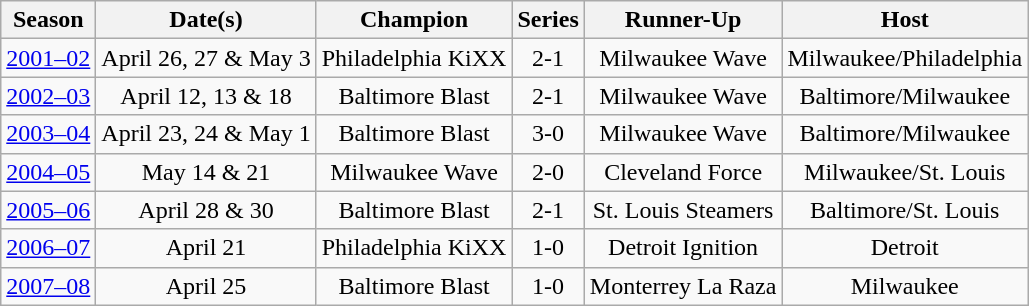<table class="wikitable">
<tr>
<th>Season</th>
<th>Date(s)</th>
<th>Champion</th>
<th>Series</th>
<th>Runner-Up</th>
<th>Host</th>
</tr>
<tr style="text-align: center;">
<td><a href='#'>2001–02</a></td>
<td>April 26, 27 & May 3</td>
<td>Philadelphia KiXX</td>
<td>2-1</td>
<td>Milwaukee Wave</td>
<td>Milwaukee/Philadelphia</td>
</tr>
<tr style="text-align: center;">
<td><a href='#'>2002–03</a></td>
<td>April 12, 13 & 18</td>
<td>Baltimore Blast</td>
<td>2-1</td>
<td>Milwaukee Wave</td>
<td>Baltimore/Milwaukee</td>
</tr>
<tr style="text-align: center;">
<td><a href='#'>2003–04</a></td>
<td>April 23, 24 & May 1</td>
<td>Baltimore Blast</td>
<td>3-0</td>
<td>Milwaukee Wave</td>
<td>Baltimore/Milwaukee</td>
</tr>
<tr style="text-align: center;">
<td><a href='#'>2004–05</a></td>
<td>May 14 & 21</td>
<td>Milwaukee Wave</td>
<td>2-0</td>
<td>Cleveland Force</td>
<td>Milwaukee/St. Louis</td>
</tr>
<tr style="text-align: center;">
<td><a href='#'>2005–06</a></td>
<td>April 28 & 30</td>
<td>Baltimore Blast</td>
<td>2-1</td>
<td>St. Louis Steamers</td>
<td>Baltimore/St. Louis</td>
</tr>
<tr style="text-align: center;">
<td><a href='#'>2006–07</a></td>
<td>April 21</td>
<td>Philadelphia KiXX</td>
<td>1-0</td>
<td>Detroit Ignition</td>
<td>Detroit</td>
</tr>
<tr style="text-align: center;">
<td><a href='#'>2007–08</a></td>
<td>April 25</td>
<td>Baltimore Blast</td>
<td>1-0</td>
<td>Monterrey La Raza</td>
<td>Milwaukee</td>
</tr>
</table>
